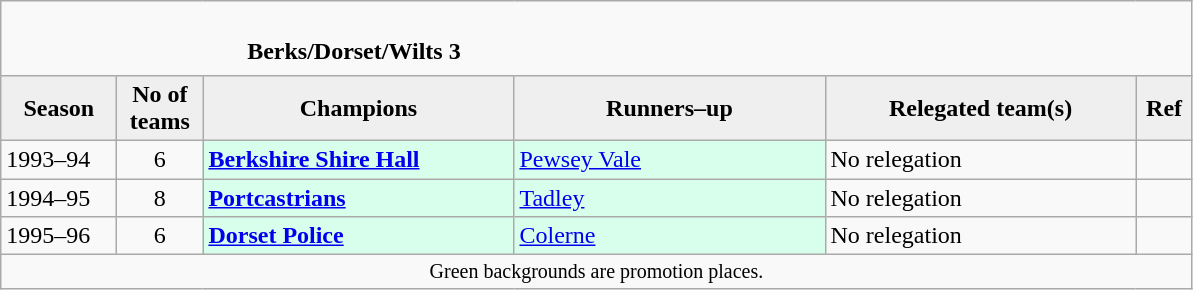<table class="wikitable" style="text-align: left;">
<tr>
<td colspan="11" cellpadding="0" cellspacing="0"><br><table border="0" style="width:100%;" cellpadding="0" cellspacing="0">
<tr>
<td style="width:20%; border:0;"></td>
<td style="border:0;"><strong>	Berks/Dorset/Wilts 3</strong></td>
<td style="width:20%; border:0;"></td>
</tr>
</table>
</td>
</tr>
<tr>
<th style="background:#efefef; width:70px;">Season</th>
<th style="background:#efefef; width:50px;">No of teams</th>
<th style="background:#efefef; width:200px;">Champions</th>
<th style="background:#efefef; width:200px;">Runners–up</th>
<th style="background:#efefef; width:200px;">Relegated team(s)</th>
<th style="background:#efefef; width:30px;">Ref</th>
</tr>
<tr align=left>
<td>1993–94</td>
<td style="text-align: center;">6</td>
<td style="background:#d8ffeb;"><strong><a href='#'>Berkshire Shire Hall</a></strong></td>
<td style="background:#d8ffeb;"><a href='#'>Pewsey Vale</a></td>
<td>No relegation</td>
<td></td>
</tr>
<tr>
<td>1994–95</td>
<td style="text-align: center;">8</td>
<td style="background:#d8ffeb;"><strong><a href='#'>Portcastrians</a></strong></td>
<td style="background:#d8ffeb;"><a href='#'>Tadley</a></td>
<td>No relegation</td>
<td></td>
</tr>
<tr>
<td>1995–96</td>
<td style="text-align: center;">6</td>
<td style="background:#d8ffeb;"><strong><a href='#'>Dorset Police</a></strong></td>
<td style="background:#d8ffeb;"><a href='#'>Colerne</a></td>
<td>No relegation</td>
<td></td>
</tr>
<tr>
<td colspan="15"  style="border:0; font-size:smaller; text-align:center;">Green backgrounds are promotion places.</td>
</tr>
</table>
